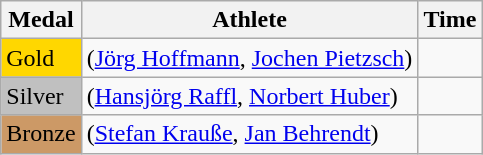<table class="wikitable">
<tr>
<th>Medal</th>
<th>Athlete</th>
<th>Time</th>
</tr>
<tr>
<td bgcolor="gold">Gold</td>
<td> (<a href='#'>Jörg Hoffmann</a>, <a href='#'>Jochen Pietzsch</a>)</td>
<td></td>
</tr>
<tr>
<td bgcolor="silver">Silver</td>
<td> (<a href='#'>Hansjörg Raffl</a>, <a href='#'>Norbert Huber</a>)</td>
<td></td>
</tr>
<tr>
<td bgcolor="CC9966">Bronze</td>
<td> (<a href='#'>Stefan Krauße</a>, <a href='#'>Jan Behrendt</a>)</td>
<td></td>
</tr>
</table>
